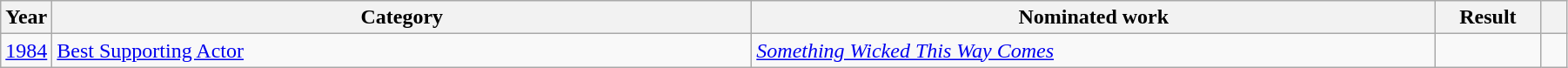<table class="wikitable sortable" width="95%">
<tr>
<th scope="col" style="width:1em;">Year</th>
<th scope="col" style="width:40em;">Category</th>
<th scope="col" style="width:39em;">Nominated work</th>
<th scope="col" style="width:5em;">Result</th>
<th scope="col" style="width:1em;"class="unsortable"></th>
</tr>
<tr>
<td><a href='#'>1984</a></td>
<td><a href='#'>Best Supporting Actor</a></td>
<td><em><a href='#'>Something Wicked This Way Comes</a></em></td>
<td></td>
<td></td>
</tr>
</table>
